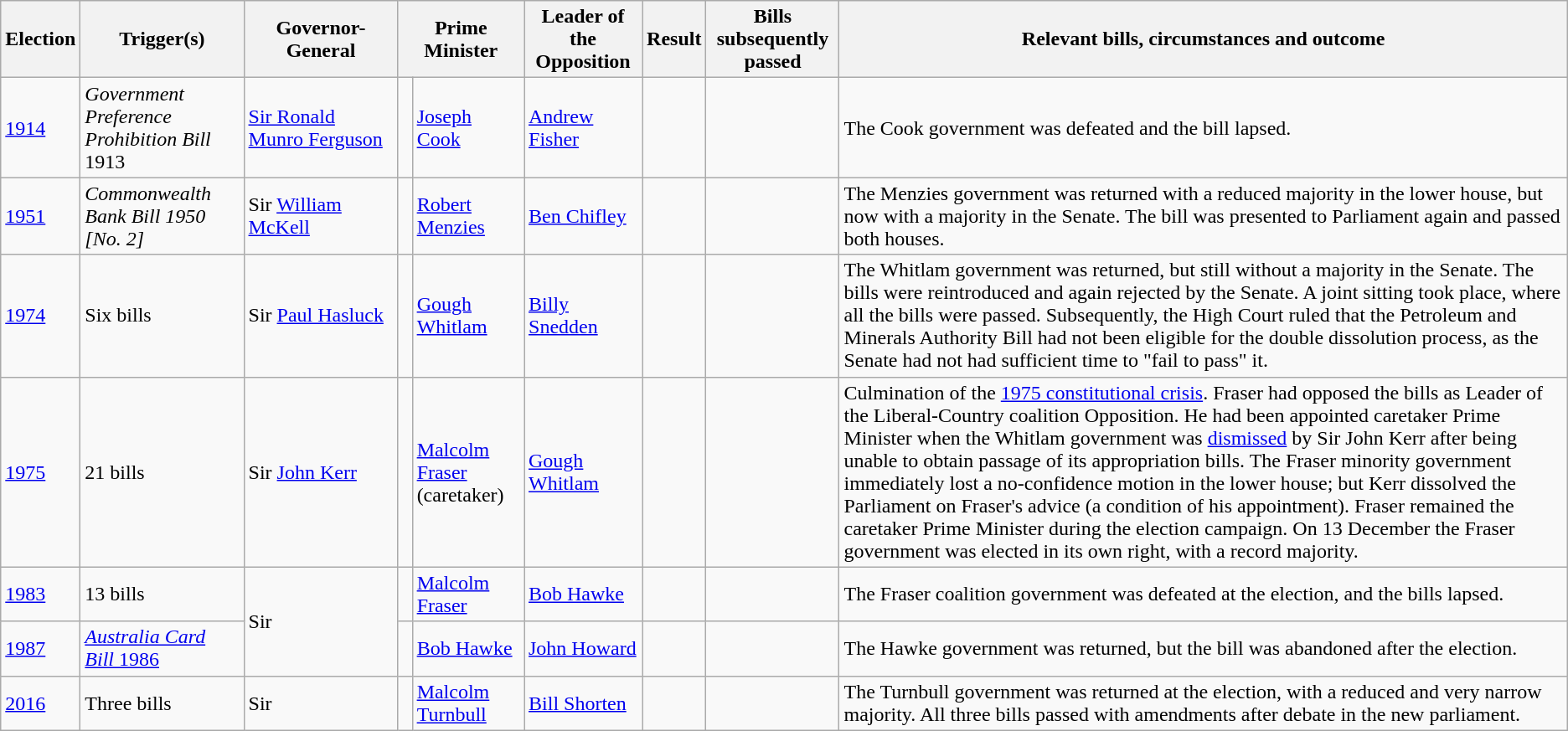<table class="wikitable">
<tr>
<th>Election</th>
<th>Trigger(s)</th>
<th>Governor-General</th>
<th colspan="2">Prime Minister</th>
<th>Leader of the Opposition</th>
<th>Result</th>
<th>Bills subsequently passed</th>
<th>Relevant bills, circumstances and outcome</th>
</tr>
<tr>
<td><a href='#'>1914</a></td>
<td><em>Government Preference Prohibition Bill</em> 1913</td>
<td><a href='#'>Sir Ronald Munro Ferguson</a></td>
<td> </td>
<td><a href='#'>Joseph Cook</a></td>
<td><a href='#'>Andrew Fisher</a></td>
<td></td>
<td></td>
<td>The Cook government was defeated and the bill lapsed.</td>
</tr>
<tr>
<td><a href='#'>1951</a></td>
<td><em>Commonwealth Bank Bill 1950 [No. 2]</em></td>
<td>Sir <a href='#'>William McKell</a></td>
<td> </td>
<td><a href='#'>Robert Menzies</a></td>
<td><a href='#'>Ben Chifley</a></td>
<td></td>
<td></td>
<td>The Menzies government was returned with a reduced majority in the lower house, but now with a majority in the Senate. The bill was presented to Parliament again and passed both houses.</td>
</tr>
<tr>
<td><a href='#'>1974</a></td>
<td>Six bills</td>
<td>Sir <a href='#'>Paul Hasluck</a></td>
<td> </td>
<td><a href='#'>Gough Whitlam</a></td>
<td><a href='#'>Billy Snedden</a></td>
<td></td>
<td></td>
<td>The Whitlam government was returned, but still without a majority in the Senate. The bills were reintroduced and again rejected by the Senate. A joint sitting took place, where all the bills were passed. Subsequently, the High Court ruled that the Petroleum and Minerals Authority Bill had not been eligible for the double dissolution process, as the Senate had not had sufficient time to "fail to pass" it.</td>
</tr>
<tr>
<td><a href='#'>1975</a></td>
<td>21 bills</td>
<td>Sir <a href='#'>John Kerr</a></td>
<td> </td>
<td><a href='#'>Malcolm Fraser</a> (caretaker)</td>
<td><a href='#'>Gough Whitlam</a></td>
<td></td>
<td></td>
<td>Culmination of the <a href='#'>1975 constitutional crisis</a>. Fraser had opposed the bills as Leader of the Liberal-Country coalition Opposition.  He had been appointed caretaker Prime Minister when the Whitlam government was <a href='#'>dismissed</a> by Sir John Kerr after being unable to obtain passage of its appropriation bills. The Fraser minority government immediately lost a no-confidence motion in the lower house; but Kerr dissolved the Parliament on Fraser's advice (a condition of his appointment). Fraser remained the caretaker Prime Minister during the election campaign.  On 13 December the Fraser government was elected in its own right, with a record majority.</td>
</tr>
<tr>
<td><a href='#'>1983</a></td>
<td>13 bills</td>
<td rowspan="2">Sir </td>
<td> </td>
<td><a href='#'>Malcolm Fraser</a></td>
<td><a href='#'>Bob Hawke</a></td>
<td></td>
<td></td>
<td>The Fraser coalition government was defeated at the election, and the bills lapsed.</td>
</tr>
<tr>
<td><a href='#'>1987</a></td>
<td><a href='#'><em>Australia Card Bill</em> 1986</a></td>
<td> </td>
<td><a href='#'>Bob Hawke</a></td>
<td><a href='#'>John Howard</a></td>
<td></td>
<td></td>
<td>The Hawke government was returned, but the bill was abandoned after the election.</td>
</tr>
<tr>
<td><a href='#'>2016</a></td>
<td>Three bills</td>
<td>Sir </td>
<td> </td>
<td><a href='#'>Malcolm Turnbull</a></td>
<td><a href='#'>Bill Shorten</a></td>
<td></td>
<td></td>
<td>The Turnbull government was returned at the election, with a reduced and very narrow majority. All three bills passed with amendments after debate in the new parliament.</td>
</tr>
</table>
